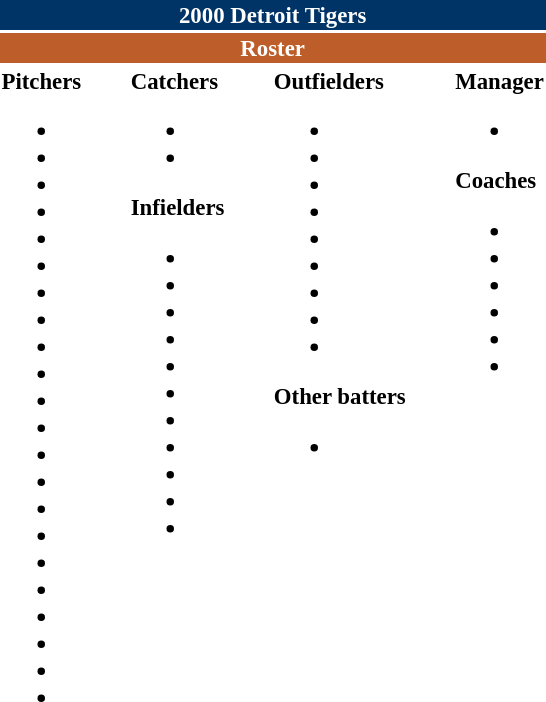<table class="toccolours" style="font-size: 95%;">
<tr>
<th colspan="10" style="background-color: #003366; color: white; text-align: center;">2000 Detroit Tigers</th>
</tr>
<tr>
<td colspan="10" style="background-color: #bd5d29; color: white; text-align: center;"><strong>Roster</strong></td>
</tr>
<tr>
<td valign="top"><strong>Pitchers</strong><br><ul><li></li><li></li><li></li><li></li><li></li><li></li><li></li><li></li><li></li><li></li><li></li><li></li><li></li><li></li><li></li><li></li><li></li><li></li><li></li><li></li><li></li><li></li></ul></td>
<td width="25px"></td>
<td valign="top"><strong>Catchers</strong><br><ul><li></li><li></li></ul><strong>Infielders</strong><ul><li></li><li></li><li></li><li></li><li></li><li></li><li></li><li></li><li></li><li></li><li></li></ul></td>
<td width="25px"></td>
<td valign="top"><strong>Outfielders</strong><br><ul><li></li><li></li><li></li><li></li><li></li><li></li><li></li><li></li><li></li></ul><strong>Other batters</strong><ul><li></li></ul></td>
<td width="25px"></td>
<td valign="top"><strong>Manager</strong><br><ul><li></li></ul><strong>Coaches</strong><ul><li></li><li></li><li></li><li></li><li></li><li></li></ul></td>
</tr>
<tr>
</tr>
</table>
